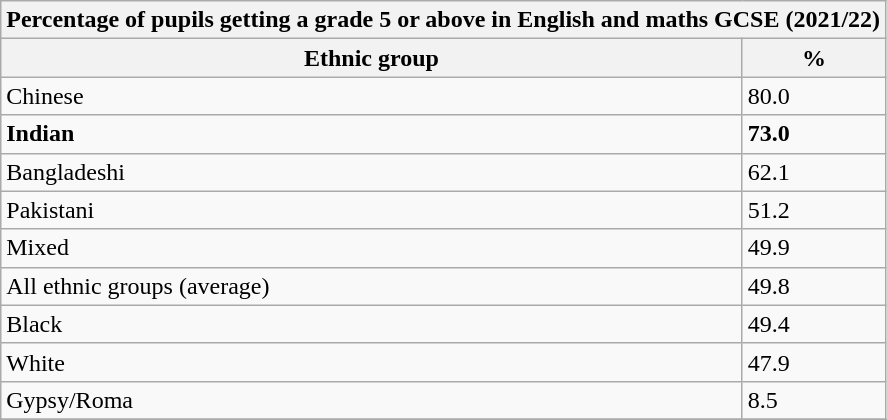<table class="wikitable sortable">
<tr>
<th colspan="3">Percentage of pupils getting a grade 5 or above in English and maths GCSE (2021/22)</th>
</tr>
<tr>
<th>Ethnic group</th>
<th>%</th>
</tr>
<tr>
<td>Chinese</td>
<td>80.0</td>
</tr>
<tr>
<td><strong>Indian</strong></td>
<td><strong>73.0</strong></td>
</tr>
<tr>
<td>Bangladeshi</td>
<td>62.1</td>
</tr>
<tr>
<td>Pakistani</td>
<td>51.2</td>
</tr>
<tr>
<td>Mixed</td>
<td>49.9</td>
</tr>
<tr>
<td>All ethnic groups (average)</td>
<td>49.8</td>
</tr>
<tr>
<td>Black</td>
<td>49.4</td>
</tr>
<tr>
<td>White</td>
<td>47.9</td>
</tr>
<tr>
<td>Gypsy/Roma</td>
<td>8.5</td>
</tr>
<tr>
</tr>
</table>
